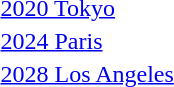<table>
<tr>
<td><a href='#'>2020 Tokyo</a><br></td>
<td></td>
<td></td>
<td></td>
</tr>
<tr>
<td><a href='#'>2024 Paris</a><br></td>
<td></td>
<td></td>
<td></td>
</tr>
<tr>
<td><a href='#'>2028 Los Angeles</a> <br></td>
<td></td>
<td></td>
<td></td>
</tr>
<tr>
</tr>
</table>
